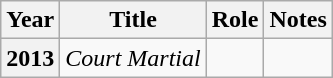<table class="wikitable sortable plainrowheaders">
<tr>
<th scope="col">Year</th>
<th scope="col">Title</th>
<th scope="col">Role</th>
<th scope="col" class="unsortable">Notes</th>
</tr>
<tr>
<th scope="row">2013</th>
<td><em>Court Martial</em></td>
<td></td>
<td style="text-align: center;"></td>
</tr>
</table>
